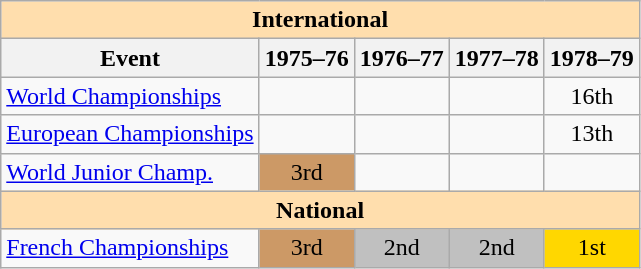<table class="wikitable" style="text-align:center">
<tr>
<th style="background-color: #ffdead; " colspan=5 align=center><strong>International</strong></th>
</tr>
<tr>
<th>Event</th>
<th>1975–76</th>
<th>1976–77</th>
<th>1977–78</th>
<th>1978–79</th>
</tr>
<tr>
<td align=left><a href='#'>World Championships</a></td>
<td></td>
<td></td>
<td></td>
<td>16th</td>
</tr>
<tr>
<td align=left><a href='#'>European Championships</a></td>
<td></td>
<td></td>
<td></td>
<td>13th</td>
</tr>
<tr>
<td align=left><a href='#'>World Junior Champ.</a></td>
<td bgcolor=cc9966>3rd</td>
<td></td>
<td></td>
<td></td>
</tr>
<tr>
<th style="background-color: #ffdead; " colspan=5 align=center><strong>National</strong></th>
</tr>
<tr>
<td align=left><a href='#'>French Championships</a></td>
<td bgcolor=cc9966>3rd</td>
<td bgcolor=silver>2nd</td>
<td bgcolor=silver>2nd</td>
<td bgcolor=gold>1st</td>
</tr>
</table>
